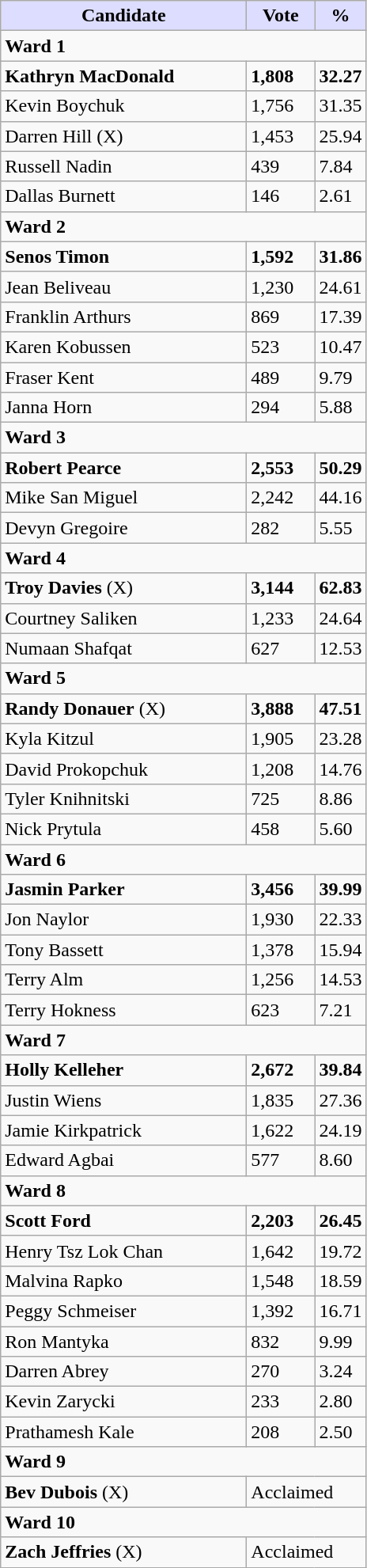<table class="wikitable">
<tr>
<th style="background:#ddf; width:200px;">Candidate</th>
<th style="background:#ddf; width:50px;">Vote</th>
<th style="background:#ddf; width:30px;">%</th>
</tr>
<tr>
<td colspan="3"><strong>Ward 1</strong></td>
</tr>
<tr>
<td><strong>Kathryn MacDonald</strong></td>
<td><strong>1,808</strong></td>
<td><strong>32.27</strong></td>
</tr>
<tr>
<td>Kevin Boychuk</td>
<td>1,756</td>
<td>31.35</td>
</tr>
<tr>
<td>Darren Hill (X)</td>
<td>1,453</td>
<td>25.94</td>
</tr>
<tr>
<td>Russell Nadin</td>
<td>439</td>
<td>7.84</td>
</tr>
<tr>
<td>Dallas Burnett</td>
<td>146</td>
<td>2.61</td>
</tr>
<tr>
<td colspan="3"><strong>Ward 2</strong></td>
</tr>
<tr>
<td><strong>Senos Timon</strong></td>
<td><strong>1,592</strong></td>
<td><strong>31.86</strong></td>
</tr>
<tr>
<td>Jean Beliveau</td>
<td>1,230</td>
<td>24.61</td>
</tr>
<tr>
<td>Franklin Arthurs</td>
<td>869</td>
<td>17.39</td>
</tr>
<tr>
<td>Karen Kobussen</td>
<td>523</td>
<td>10.47</td>
</tr>
<tr>
<td>Fraser Kent</td>
<td>489</td>
<td>9.79</td>
</tr>
<tr>
<td>Janna Horn</td>
<td>294</td>
<td>5.88</td>
</tr>
<tr>
<td colspan="3"><strong>Ward 3</strong></td>
</tr>
<tr>
<td><strong>Robert Pearce</strong></td>
<td><strong>2,553</strong></td>
<td><strong>50.29</strong></td>
</tr>
<tr>
<td>Mike San Miguel</td>
<td>2,242</td>
<td>44.16</td>
</tr>
<tr>
<td>Devyn Gregoire</td>
<td>282</td>
<td>5.55</td>
</tr>
<tr>
<td colspan="3"><strong>Ward 4</strong></td>
</tr>
<tr>
<td><strong>Troy Davies</strong> (X)</td>
<td><strong>3,144</strong></td>
<td><strong>62.83</strong></td>
</tr>
<tr>
<td>Courtney Saliken</td>
<td>1,233</td>
<td>24.64</td>
</tr>
<tr>
<td>Numaan Shafqat</td>
<td>627</td>
<td>12.53</td>
</tr>
<tr>
<td colspan="3"><strong>Ward 5</strong></td>
</tr>
<tr>
<td><strong>Randy Donauer</strong> (X)</td>
<td><strong>3,888</strong></td>
<td><strong>47.51</strong></td>
</tr>
<tr>
<td>Kyla Kitzul</td>
<td>1,905</td>
<td>23.28</td>
</tr>
<tr>
<td>David Prokopchuk</td>
<td>1,208</td>
<td>14.76</td>
</tr>
<tr>
<td>Tyler Knihnitski</td>
<td>725</td>
<td>8.86</td>
</tr>
<tr>
<td>Nick Prytula</td>
<td>458</td>
<td>5.60</td>
</tr>
<tr>
<td colspan="3"><strong>Ward 6</strong></td>
</tr>
<tr>
<td><strong>Jasmin Parker</strong></td>
<td><strong>3,456</strong></td>
<td><strong>39.99</strong></td>
</tr>
<tr>
<td>Jon Naylor</td>
<td>1,930</td>
<td>22.33</td>
</tr>
<tr>
<td>Tony Bassett</td>
<td>1,378</td>
<td>15.94</td>
</tr>
<tr>
<td>Terry Alm</td>
<td>1,256</td>
<td>14.53</td>
</tr>
<tr>
<td>Terry Hokness</td>
<td>623</td>
<td>7.21</td>
</tr>
<tr>
<td colspan="3"><strong>Ward 7</strong></td>
</tr>
<tr>
<td><strong>Holly Kelleher</strong></td>
<td><strong>2,672</strong></td>
<td><strong>39.84</strong></td>
</tr>
<tr>
<td>Justin Wiens</td>
<td>1,835</td>
<td>27.36</td>
</tr>
<tr>
<td>Jamie Kirkpatrick</td>
<td>1,622</td>
<td>24.19</td>
</tr>
<tr>
<td>Edward Agbai</td>
<td>577</td>
<td>8.60</td>
</tr>
<tr>
<td colspan="3"><strong>Ward 8</strong></td>
</tr>
<tr>
<td><strong>Scott Ford</strong></td>
<td><strong>2,203</strong></td>
<td><strong>26.45</strong></td>
</tr>
<tr>
<td>Henry Tsz Lok Chan</td>
<td>1,642</td>
<td>19.72</td>
</tr>
<tr>
<td>Malvina Rapko</td>
<td>1,548</td>
<td>18.59</td>
</tr>
<tr>
<td>Peggy Schmeiser</td>
<td>1,392</td>
<td>16.71</td>
</tr>
<tr>
<td>Ron Mantyka</td>
<td>832</td>
<td>9.99</td>
</tr>
<tr>
<td>Darren Abrey</td>
<td>270</td>
<td>3.24</td>
</tr>
<tr>
<td>Kevin Zarycki</td>
<td>233</td>
<td>2.80</td>
</tr>
<tr>
<td>Prathamesh Kale</td>
<td>208</td>
<td>2.50</td>
</tr>
<tr>
<td colspan="3"><strong>Ward 9</strong></td>
</tr>
<tr>
<td><strong>Bev Dubois</strong> (X)</td>
<td colspan="2">Acclaimed</td>
</tr>
<tr>
<td colspan="3"><strong>Ward 10</strong></td>
</tr>
<tr>
<td><strong>Zach Jeffries</strong> (X)</td>
<td colspan="2">Acclaimed</td>
</tr>
</table>
